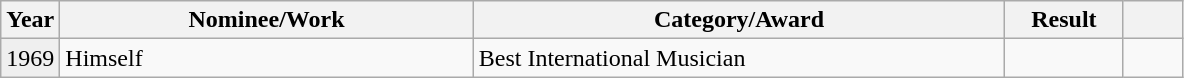<table class="wikitable">
<tr>
<th width=5%>Year</th>
<th width=35%>Nominee/Work</th>
<th width=45%>Category/Award</th>
<th width=10%>Result</th>
<th width=5%></th>
</tr>
<tr>
<td bgcolor="#efefef">1969</td>
<td>Himself</td>
<td>Best International Musician</td>
<td></td>
<td style="text-align:center;"></td>
</tr>
</table>
